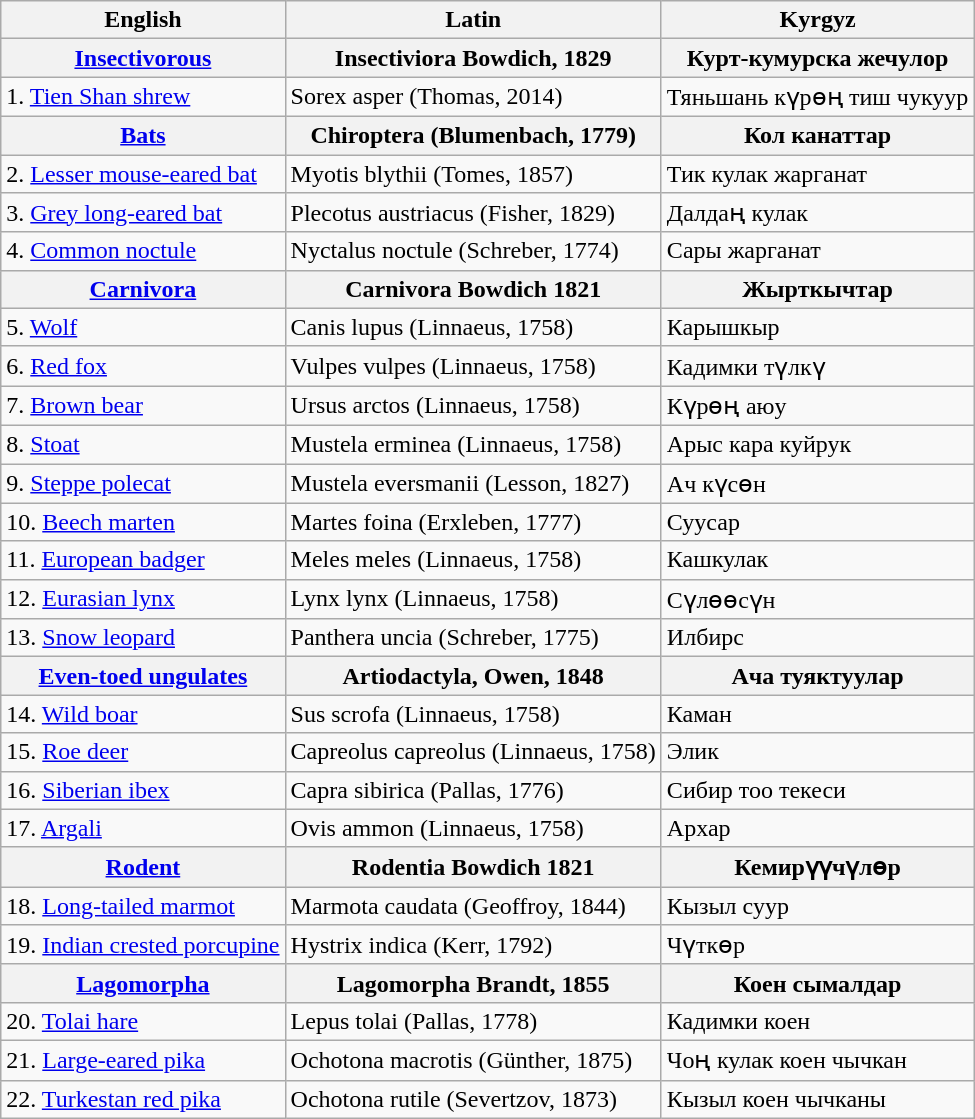<table class="wikitable">
<tr>
<th>English</th>
<th>Latin</th>
<th>Kyrgyz</th>
</tr>
<tr>
<th><a href='#'>Insectivorous</a></th>
<th>Insectiviora Bowdich, 1829</th>
<th>Курт-кумурска жечулор</th>
</tr>
<tr>
<td>1. <a href='#'>Tien Shan shrew</a></td>
<td>Sorex asper (Thomas, 2014)</td>
<td>Тяньшань күрөң тиш чукуур</td>
</tr>
<tr>
<th><a href='#'>Bats</a></th>
<th>Chiroptera (Blumenbach, 1779)</th>
<th>Кол канаттар</th>
</tr>
<tr>
<td>2. <a href='#'>Lesser mouse-eared bat</a></td>
<td>Myotis blythii (Tomes, 1857)</td>
<td>Тик кулак жарганат</td>
</tr>
<tr>
<td>3. <a href='#'>Grey long-eared bat</a></td>
<td>Plecotus austriacus (Fisher, 1829)</td>
<td>Далдаң кулак</td>
</tr>
<tr>
<td>4. <a href='#'>Common noctule</a></td>
<td>Nyctalus noctule (Schreber, 1774)</td>
<td>Сары жарганат</td>
</tr>
<tr>
<th><a href='#'>Carnivora</a></th>
<th>Carnivora Bowdich 1821</th>
<th>Жырткычтар</th>
</tr>
<tr>
<td>5. <a href='#'>Wolf</a></td>
<td>Canis lupus (Linnaeus, 1758)</td>
<td>Карышкыр</td>
</tr>
<tr>
<td>6. <a href='#'>Red fox</a></td>
<td>Vulpes vulpes (Linnaeus, 1758)</td>
<td>Кадимки түлкү</td>
</tr>
<tr>
<td>7. <a href='#'>Brown bear</a></td>
<td>Ursus arctos (Linnaeus, 1758)</td>
<td>Күрөң аюу</td>
</tr>
<tr>
<td>8. <a href='#'>Stoat</a></td>
<td>Mustela erminea (Linnaeus, 1758)</td>
<td>Арыс кара куйрук</td>
</tr>
<tr>
<td>9. <a href='#'>Steppe polecat</a></td>
<td>Mustela eversmanii (Lesson, 1827)</td>
<td>Ач күсөн</td>
</tr>
<tr>
<td>10. <a href='#'>Beech marten</a></td>
<td>Martes foina (Erxleben, 1777)</td>
<td>Суусар</td>
</tr>
<tr>
<td>11. <a href='#'>European badger</a></td>
<td>Meles meles (Linnaeus, 1758)</td>
<td>Кашкулак</td>
</tr>
<tr>
<td>12. <a href='#'>Eurasian lynx</a></td>
<td>Lynx lynx (Linnaeus, 1758)</td>
<td>Сүлөөсүн</td>
</tr>
<tr>
<td>13. <a href='#'>Snow leopard</a></td>
<td>Panthera uncia (Schreber, 1775)</td>
<td>Илбирс</td>
</tr>
<tr>
<th><a href='#'>Even-toed ungulates</a></th>
<th>Artiodactyla, Owen, 1848</th>
<th>Ача туяктуулар</th>
</tr>
<tr>
<td>14. <a href='#'>Wild boar</a></td>
<td>Sus scrofa (Linnaeus, 1758)</td>
<td>Каман</td>
</tr>
<tr>
<td>15. <a href='#'>Roe deer</a></td>
<td>Capreolus capreolus (Linnaeus, 1758)</td>
<td>Элик</td>
</tr>
<tr>
<td>16. <a href='#'>Siberian ibex</a></td>
<td>Capra sibirica (Pallas, 1776)</td>
<td>Сибир тоо текеси</td>
</tr>
<tr>
<td>17. <a href='#'>Argali</a></td>
<td>Ovis ammon (Linnaeus, 1758)</td>
<td>Архар</td>
</tr>
<tr>
<th><a href='#'>Rodent</a></th>
<th>Rodentia Bowdich 1821</th>
<th>Кемирүүчүлөр</th>
</tr>
<tr>
<td>18. <a href='#'>Long-tailed marmot</a></td>
<td>Marmota caudata (Geoffroy, 1844)</td>
<td>Кызыл суур</td>
</tr>
<tr>
<td>19. <a href='#'>Indian crested porcupine</a></td>
<td>Hystrix indica (Kerr, 1792)</td>
<td>Чүткөр</td>
</tr>
<tr>
<th><a href='#'>Lagomorpha</a></th>
<th>Lagomorpha Brandt, 1855</th>
<th>Коен сымалдар</th>
</tr>
<tr>
<td>20. <a href='#'>Tolai hare</a></td>
<td>Lepus tolai (Pallas, 1778)</td>
<td>Кадимки коен</td>
</tr>
<tr>
<td>21. <a href='#'>Large-eared pika</a></td>
<td>Ochotona macrotis (Günther, 1875)</td>
<td>Чоң кулак коен чычкан</td>
</tr>
<tr>
<td>22. <a href='#'>Turkestan red pika</a></td>
<td>Ochotona rutile (Severtzov, 1873)</td>
<td>Кызыл коен чычканы</td>
</tr>
</table>
